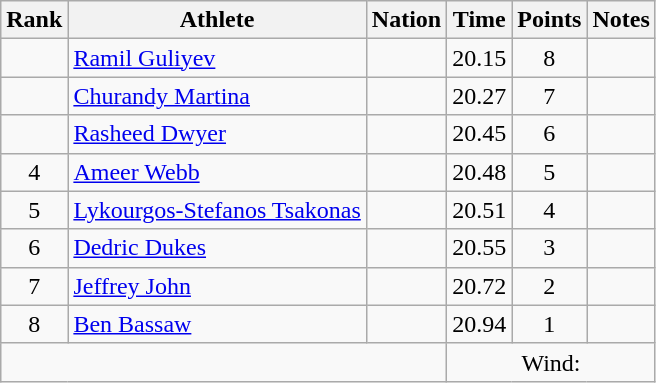<table class="wikitable mw-datatable sortable" style="text-align:center;">
<tr>
<th>Rank</th>
<th>Athlete</th>
<th>Nation</th>
<th>Time</th>
<th>Points</th>
<th>Notes</th>
</tr>
<tr>
<td></td>
<td align=left><a href='#'>Ramil Guliyev</a></td>
<td align=left></td>
<td>20.15</td>
<td>8</td>
<td></td>
</tr>
<tr>
<td></td>
<td align=left><a href='#'>Churandy Martina</a></td>
<td align=left></td>
<td>20.27</td>
<td>7</td>
<td></td>
</tr>
<tr>
<td></td>
<td align=left><a href='#'>Rasheed Dwyer</a></td>
<td align=left></td>
<td>20.45</td>
<td>6</td>
<td></td>
</tr>
<tr>
<td>4</td>
<td align=left><a href='#'>Ameer Webb</a></td>
<td align=left></td>
<td>20.48</td>
<td>5</td>
<td></td>
</tr>
<tr>
<td>5</td>
<td align=left><a href='#'>Lykourgos-Stefanos Tsakonas</a></td>
<td align=left></td>
<td>20.51</td>
<td>4</td>
<td></td>
</tr>
<tr>
<td>6</td>
<td align=left><a href='#'>Dedric Dukes</a></td>
<td align=left></td>
<td>20.55</td>
<td>3</td>
<td></td>
</tr>
<tr>
<td>7</td>
<td align=left><a href='#'>Jeffrey John</a></td>
<td align=left></td>
<td>20.72</td>
<td>2</td>
<td></td>
</tr>
<tr>
<td>8</td>
<td align=left><a href='#'>Ben Bassaw</a></td>
<td align=left></td>
<td>20.94</td>
<td>1</td>
<td></td>
</tr>
<tr class="sortbottom">
<td colspan=3></td>
<td colspan=3>Wind: </td>
</tr>
</table>
